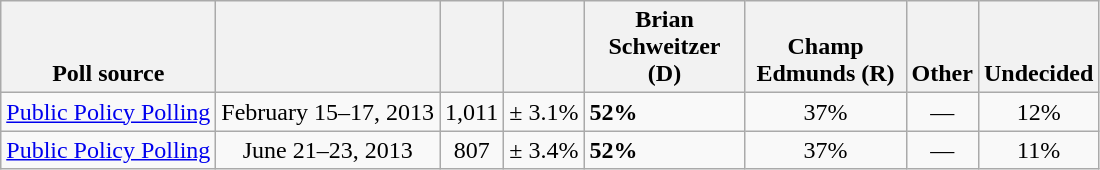<table class="wikitable">
<tr valign= bottom>
<th>Poll source</th>
<th></th>
<th></th>
<th></th>
<th style="width:100px;">Brian<br>Schweitzer (D)</th>
<th style="width:100px;">Champ<br>Edmunds (R)</th>
<th>Other</th>
<th>Undecided</th>
</tr>
<tr>
<td><a href='#'>Public Policy Polling</a></td>
<td align=center>February 15–17, 2013</td>
<td align=center>1,011</td>
<td align=center>± 3.1%</td>
<td><strong>52%</strong></td>
<td align=center>37%</td>
<td align=center>—</td>
<td align=center>12%</td>
</tr>
<tr>
<td><a href='#'>Public Policy Polling</a></td>
<td align=center>June 21–23, 2013</td>
<td align=center>807</td>
<td align=center>± 3.4%</td>
<td><strong>52%</strong></td>
<td align=center>37%</td>
<td align=center>—</td>
<td align=center>11%</td>
</tr>
</table>
